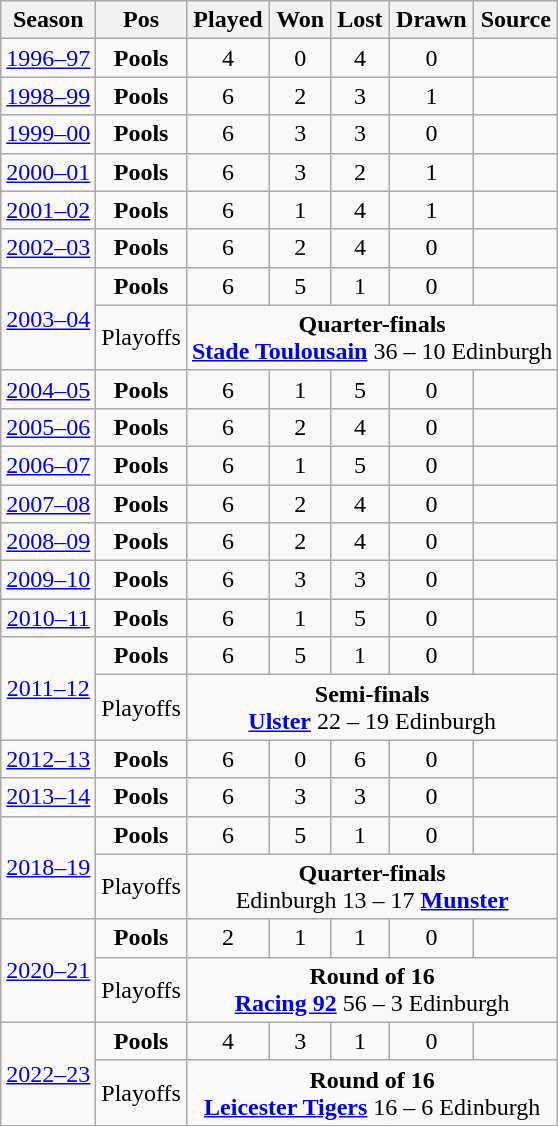<table class="wikitable" style="text-align:center">
<tr>
<th>Season</th>
<th>Pos</th>
<th>Played</th>
<th>Won</th>
<th>Lost</th>
<th>Drawn</th>
<th>Source</th>
</tr>
<tr>
<td><a href='#'>1996–97</a></td>
<td><strong>Pools</strong></td>
<td>4</td>
<td>0</td>
<td>4</td>
<td>0</td>
<td></td>
</tr>
<tr>
<td><a href='#'>1998–99</a></td>
<td><strong>Pools</strong></td>
<td>6</td>
<td>2</td>
<td>3</td>
<td>1</td>
<td></td>
</tr>
<tr>
<td><a href='#'>1999–00</a></td>
<td><strong>Pools</strong></td>
<td>6</td>
<td>3</td>
<td>3</td>
<td>0</td>
<td></td>
</tr>
<tr>
<td><a href='#'>2000–01</a></td>
<td><strong>Pools</strong></td>
<td>6</td>
<td>3</td>
<td>2</td>
<td>1</td>
<td></td>
</tr>
<tr>
<td><a href='#'>2001–02</a></td>
<td><strong>Pools</strong></td>
<td>6</td>
<td>1</td>
<td>4</td>
<td>1</td>
<td></td>
</tr>
<tr>
<td><a href='#'>2002–03</a></td>
<td><strong>Pools</strong></td>
<td>6</td>
<td>2</td>
<td>4</td>
<td>0</td>
<td></td>
</tr>
<tr>
<td rowspan="2"><a href='#'>2003–04</a></td>
<td><strong>Pools</strong></td>
<td>6</td>
<td>5</td>
<td>1</td>
<td>0</td>
</tr>
<tr>
<td>Playoffs</td>
<td colspan=7><strong>Quarter-finals</strong><br> <strong><a href='#'>Stade Toulousain</a></strong> 36 – 10 Edinburgh</td>
</tr>
<tr>
<td><a href='#'>2004–05</a></td>
<td><strong>Pools</strong></td>
<td>6</td>
<td>1</td>
<td>5</td>
<td>0</td>
<td></td>
</tr>
<tr>
<td><a href='#'>2005–06</a></td>
<td><strong>Pools</strong></td>
<td>6</td>
<td>2</td>
<td>4</td>
<td>0</td>
<td></td>
</tr>
<tr>
<td><a href='#'>2006–07</a></td>
<td><strong>Pools</strong></td>
<td>6</td>
<td>1</td>
<td>5</td>
<td>0</td>
<td></td>
</tr>
<tr>
<td><a href='#'>2007–08</a></td>
<td><strong>Pools</strong></td>
<td>6</td>
<td>2</td>
<td>4</td>
<td>0</td>
<td></td>
</tr>
<tr>
<td><a href='#'>2008–09</a></td>
<td><strong>Pools</strong></td>
<td>6</td>
<td>2</td>
<td>4</td>
<td>0</td>
<td></td>
</tr>
<tr>
<td><a href='#'>2009–10</a></td>
<td><strong>Pools</strong></td>
<td>6</td>
<td>3</td>
<td>3</td>
<td>0</td>
<td></td>
</tr>
<tr>
<td><a href='#'>2010–11</a></td>
<td><strong>Pools</strong></td>
<td>6</td>
<td>1</td>
<td>5</td>
<td>0</td>
<td></td>
</tr>
<tr>
<td rowspan="2"><a href='#'>2011–12</a></td>
<td><strong>Pools</strong></td>
<td>6</td>
<td>5</td>
<td>1</td>
<td>0</td>
</tr>
<tr>
<td>Playoffs</td>
<td colspan=7><strong>Semi-finals</strong><br> <strong><a href='#'>Ulster</a></strong> 22 – 19 Edinburgh</td>
</tr>
<tr>
<td><a href='#'>2012–13</a></td>
<td><strong>Pools</strong></td>
<td>6</td>
<td>0</td>
<td>6</td>
<td>0</td>
<td></td>
</tr>
<tr>
<td><a href='#'>2013–14</a></td>
<td><strong>Pools</strong></td>
<td>6</td>
<td>3</td>
<td>3</td>
<td>0</td>
<td></td>
</tr>
<tr>
<td rowspan="2"><a href='#'>2018–19</a></td>
<td><strong>Pools</strong></td>
<td>6</td>
<td>5</td>
<td>1</td>
<td>0</td>
</tr>
<tr>
<td>Playoffs</td>
<td colspan=7><strong>Quarter-finals</strong><br> Edinburgh 13 – 17 <strong><a href='#'>Munster</a></strong></td>
</tr>
<tr>
<td rowspan="2"><a href='#'>2020–21</a></td>
<td><strong>Pools</strong></td>
<td>2</td>
<td>1</td>
<td>1</td>
<td>0</td>
</tr>
<tr>
<td>Playoffs</td>
<td colspan=7><strong>Round of 16</strong><br> <strong><a href='#'>Racing 92</a></strong> 56 – 3 Edinburgh</td>
</tr>
<tr>
<td rowspan="2"><a href='#'>2022–23</a></td>
<td><strong>Pools</strong></td>
<td>4</td>
<td>3</td>
<td>1</td>
<td>0</td>
</tr>
<tr>
<td>Playoffs</td>
<td colspan=7><strong>Round of 16</strong><br> <strong><a href='#'>Leicester Tigers</a></strong> 16 – 6 Edinburgh</td>
</tr>
</table>
